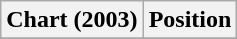<table class="wikitable plainrowheaders" style="text-align:center">
<tr>
<th scope="col">Chart (2003)</th>
<th scope="col">Position</th>
</tr>
<tr>
</tr>
</table>
